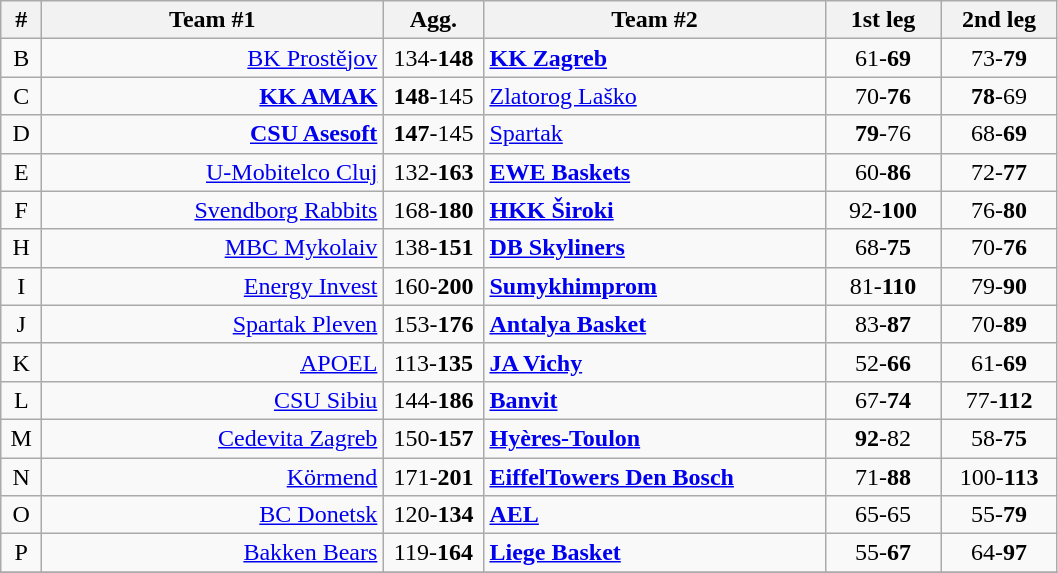<table class=wikitable style="text-align:center">
<tr>
<th width=20>#</th>
<th width=220>Team #1</th>
<th width=60>Agg.</th>
<th width=220>Team #2</th>
<th width=70>1st leg</th>
<th width=70>2nd leg</th>
</tr>
<tr>
<td>B</td>
<td align=right><a href='#'>BK Prostějov</a> </td>
<td>134-<strong>148</strong></td>
<td align=left> <strong><a href='#'>KK Zagreb</a></strong></td>
<td>61-<strong>69</strong></td>
<td>73-<strong>79</strong></td>
</tr>
<tr>
<td>C</td>
<td align=right><strong><a href='#'>KK AMAK</a></strong> </td>
<td><strong>148</strong>-145</td>
<td align=left> <a href='#'>Zlatorog Laško</a></td>
<td>70-<strong>76</strong></td>
<td><strong>78</strong>-69</td>
</tr>
<tr>
<td>D</td>
<td align=right><strong><a href='#'>CSU Asesoft</a></strong> </td>
<td><strong>147</strong>-145</td>
<td align=left> <a href='#'>Spartak</a></td>
<td><strong>79</strong>-76</td>
<td>68-<strong>69</strong></td>
</tr>
<tr>
<td>E</td>
<td align=right><a href='#'>U-Mobitelco Cluj</a> </td>
<td>132-<strong>163</strong></td>
<td align=left> <strong><a href='#'>EWE Baskets</a></strong></td>
<td>60-<strong>86</strong></td>
<td>72-<strong>77</strong></td>
</tr>
<tr>
<td>F</td>
<td align=right><a href='#'>Svendborg Rabbits</a> </td>
<td>168-<strong>180</strong></td>
<td align=left> <strong><a href='#'>HKK Široki</a></strong></td>
<td>92-<strong>100</strong></td>
<td>76-<strong>80</strong></td>
</tr>
<tr>
<td>H</td>
<td align=right><a href='#'>MBC Mykolaiv</a> </td>
<td>138-<strong>151</strong></td>
<td align=left> <strong><a href='#'>DB Skyliners</a></strong></td>
<td>68-<strong>75</strong></td>
<td>70-<strong>76</strong></td>
</tr>
<tr>
<td>I</td>
<td align=right><a href='#'>Energy Invest</a> </td>
<td>160-<strong>200</strong></td>
<td align=left> <strong><a href='#'>Sumykhimprom</a></strong></td>
<td>81-<strong>110</strong></td>
<td>79-<strong>90</strong></td>
</tr>
<tr>
<td>J</td>
<td align=right><a href='#'>Spartak Pleven</a> </td>
<td>153-<strong>176</strong></td>
<td align=left> <strong><a href='#'>Antalya Basket</a></strong></td>
<td>83-<strong>87</strong></td>
<td>70-<strong>89</strong></td>
</tr>
<tr>
<td>K</td>
<td align=right><a href='#'>APOEL</a> </td>
<td>113-<strong>135</strong></td>
<td align=left> <strong><a href='#'>JA Vichy</a></strong></td>
<td>52-<strong>66</strong></td>
<td>61-<strong>69</strong></td>
</tr>
<tr>
<td>L</td>
<td align=right><a href='#'>CSU Sibiu</a> </td>
<td>144-<strong>186</strong></td>
<td align=left> <strong><a href='#'>Banvit</a></strong></td>
<td>67-<strong>74</strong></td>
<td>77-<strong>112</strong></td>
</tr>
<tr>
<td>M</td>
<td align=right><a href='#'>Cedevita Zagreb</a> </td>
<td>150-<strong>157</strong></td>
<td align=left> <strong><a href='#'>Hyères-Toulon</a></strong></td>
<td><strong>92</strong>-82</td>
<td>58-<strong>75</strong></td>
</tr>
<tr>
<td>N</td>
<td align=right><a href='#'>Körmend</a> </td>
<td>171-<strong>201</strong></td>
<td align=left> <strong><a href='#'>EiffelTowers Den Bosch</a></strong></td>
<td>71-<strong>88</strong></td>
<td>100-<strong>113</strong></td>
</tr>
<tr>
<td>O</td>
<td align=right><a href='#'>BC Donetsk</a> </td>
<td>120-<strong>134</strong></td>
<td align=left> <strong><a href='#'>AEL</a></strong></td>
<td>65-65</td>
<td>55-<strong>79</strong></td>
</tr>
<tr>
<td>P</td>
<td align=right><a href='#'>Bakken Bears</a> </td>
<td>119-<strong>164</strong></td>
<td align=left> <strong><a href='#'>Liege Basket</a></strong></td>
<td>55-<strong>67</strong></td>
<td>64-<strong>97</strong></td>
</tr>
<tr>
</tr>
</table>
